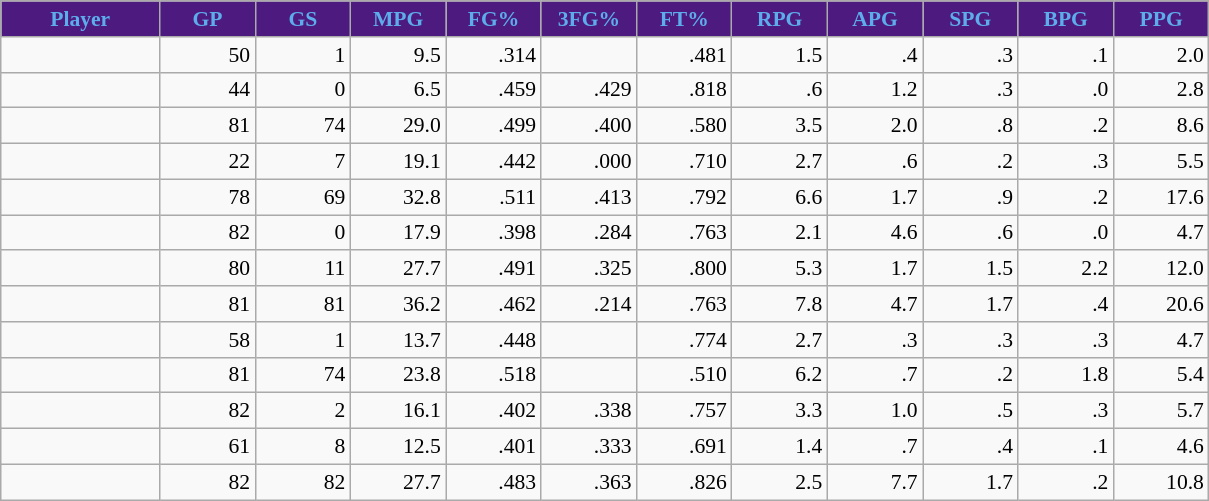<table class="wikitable sortable" style="text-align:right; font-size: 90%">
<tr>
<th style="background:#4D1A7F; color:#5DADEC" width="10%">Player</th>
<th style="background:#4D1A7F; color:#5DADEC" width="6%">GP</th>
<th style="background:#4D1A7F; color:#5DADEC" width="6%">GS</th>
<th style="background:#4D1A7F; color:#5DADEC" width="6%">MPG</th>
<th style="background:#4D1A7F; color:#5DADEC" width="6%">FG%</th>
<th style="background:#4D1A7F; color:#5DADEC" width="6%">3FG%</th>
<th style="background:#4D1A7F; color:#5DADEC" width="6%">FT%</th>
<th style="background:#4D1A7F; color:#5DADEC" width="6%">RPG</th>
<th style="background:#4D1A7F; color:#5DADEC" width="6%">APG</th>
<th style="background:#4D1A7F; color:#5DADEC" width="6%">SPG</th>
<th style="background:#4D1A7F; color:#5DADEC" width="6%">BPG</th>
<th style="background:#4D1A7F; color:#5DADEC" width="6%">PPG</th>
</tr>
<tr>
<td style="text-align:left;"></td>
<td>50</td>
<td>1</td>
<td>9.5</td>
<td>.314</td>
<td></td>
<td>.481</td>
<td>1.5</td>
<td>.4</td>
<td>.3</td>
<td>.1</td>
<td>2.0</td>
</tr>
<tr>
<td style="text-align:left;"></td>
<td>44</td>
<td>0</td>
<td>6.5</td>
<td>.459</td>
<td>.429</td>
<td>.818</td>
<td>.6</td>
<td>1.2</td>
<td>.3</td>
<td>.0</td>
<td>2.8</td>
</tr>
<tr>
<td style="text-align:left;"></td>
<td>81</td>
<td>74</td>
<td>29.0</td>
<td>.499</td>
<td>.400</td>
<td>.580</td>
<td>3.5</td>
<td>2.0</td>
<td>.8</td>
<td>.2</td>
<td>8.6</td>
</tr>
<tr>
<td style="text-align:left;"></td>
<td>22</td>
<td>7</td>
<td>19.1</td>
<td>.442</td>
<td>.000</td>
<td>.710</td>
<td>2.7</td>
<td>.6</td>
<td>.2</td>
<td>.3</td>
<td>5.5</td>
</tr>
<tr>
<td style="text-align:left;"></td>
<td>78</td>
<td>69</td>
<td>32.8</td>
<td>.511</td>
<td>.413</td>
<td>.792</td>
<td>6.6</td>
<td>1.7</td>
<td>.9</td>
<td>.2</td>
<td>17.6</td>
</tr>
<tr>
<td style="text-align:left;"></td>
<td>82</td>
<td>0</td>
<td>17.9</td>
<td>.398</td>
<td>.284</td>
<td>.763</td>
<td>2.1</td>
<td>4.6</td>
<td>.6</td>
<td>.0</td>
<td>4.7</td>
</tr>
<tr>
<td style="text-align:left;"></td>
<td>80</td>
<td>11</td>
<td>27.7</td>
<td>.491</td>
<td>.325</td>
<td>.800</td>
<td>5.3</td>
<td>1.7</td>
<td>1.5</td>
<td>2.2</td>
<td>12.0</td>
</tr>
<tr>
<td style="text-align:left;"></td>
<td>81</td>
<td>81</td>
<td>36.2</td>
<td>.462</td>
<td>.214</td>
<td>.763</td>
<td>7.8</td>
<td>4.7</td>
<td>1.7</td>
<td>.4</td>
<td>20.6</td>
</tr>
<tr>
<td style="text-align:left;"></td>
<td>58</td>
<td>1</td>
<td>13.7</td>
<td>.448</td>
<td></td>
<td>.774</td>
<td>2.7</td>
<td>.3</td>
<td>.3</td>
<td>.3</td>
<td>4.7</td>
</tr>
<tr>
<td style="text-align:left;"></td>
<td>81</td>
<td>74</td>
<td>23.8</td>
<td>.518</td>
<td></td>
<td>.510</td>
<td>6.2</td>
<td>.7</td>
<td>.2</td>
<td>1.8</td>
<td>5.4</td>
</tr>
<tr>
<td style="text-align:left;"></td>
<td>82</td>
<td>2</td>
<td>16.1</td>
<td>.402</td>
<td>.338</td>
<td>.757</td>
<td>3.3</td>
<td>1.0</td>
<td>.5</td>
<td>.3</td>
<td>5.7</td>
</tr>
<tr>
<td style="text-align:left;"></td>
<td>61</td>
<td>8</td>
<td>12.5</td>
<td>.401</td>
<td>.333</td>
<td>.691</td>
<td>1.4</td>
<td>.7</td>
<td>.4</td>
<td>.1</td>
<td>4.6</td>
</tr>
<tr>
<td style="text-align:left;"></td>
<td>82</td>
<td>82</td>
<td>27.7</td>
<td>.483</td>
<td>.363</td>
<td>.826</td>
<td>2.5</td>
<td>7.7</td>
<td>1.7</td>
<td>.2</td>
<td>10.8</td>
</tr>
</table>
